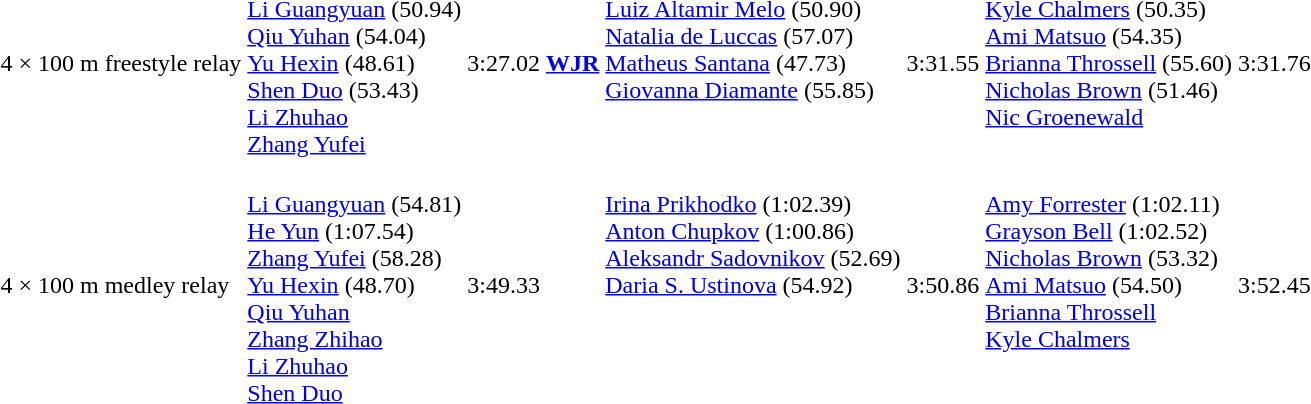<table>
<tr>
<td>4 × 100 m freestyle relay<br></td>
<td valign=top> <br> <a href='#'>Li Guangyuan</a> (50.94) <br> <a href='#'>Qiu Yuhan</a> (54.04) <br> <a href='#'>Yu Hexin</a> (48.61) <br> <a href='#'>Shen Duo</a> (53.43)<br><a href='#'>Li Zhuhao</a><br><a href='#'>Zhang Yufei</a></td>
<td>3:27.02 <strong><a href='#'>WJR</a></strong></td>
<td valign=top> <br> <a href='#'>Luiz Altamir Melo</a> (50.90) <br> <a href='#'>Natalia de Luccas</a> (57.07) <br> <a href='#'>Matheus Santana</a> (47.73) <br> <a href='#'>Giovanna Diamante</a> (55.85)</td>
<td>3:31.55</td>
<td valign=top> <br> <a href='#'>Kyle Chalmers</a> (50.35) <br> <a href='#'>Ami Matsuo</a> (54.35) <br> <a href='#'>Brianna Throssell</a> (55.60) <br> <a href='#'>Nicholas Brown</a> (51.46)<br><a href='#'>Nic Groenewald</a></td>
<td>3:31.76</td>
</tr>
<tr>
<td>4 × 100 m medley relay<br></td>
<td valign=top> <br> <a href='#'>Li Guangyuan</a> (54.81) <br> <a href='#'>He Yun</a> (1:07.54) <br> <a href='#'>Zhang Yufei</a> (58.28) <br> <a href='#'>Yu Hexin</a> (48.70)<br><a href='#'>Qiu Yuhan</a><br><a href='#'>Zhang Zhihao</a><br><a href='#'>Li Zhuhao</a><br><a href='#'>Shen Duo</a></td>
<td>3:49.33</td>
<td valign=top> <br> <a href='#'>Irina Prikhodko</a> (1:02.39) <br> <a href='#'>Anton Chupkov</a> (1:00.86) <br> <a href='#'>Aleksandr Sadovnikov</a> (52.69) <br> <a href='#'>Daria S. Ustinova</a> (54.92)</td>
<td>3:50.86</td>
<td valign=top> <br> <a href='#'>Amy Forrester</a> (1:02.11) <br> <a href='#'>Grayson Bell</a> (1:02.52) <br> <a href='#'>Nicholas Brown</a> (53.32) <br> <a href='#'>Ami Matsuo</a> (54.50)<br><a href='#'>Brianna Throssell</a><br><a href='#'>Kyle Chalmers</a></td>
<td>3:52.45</td>
</tr>
</table>
